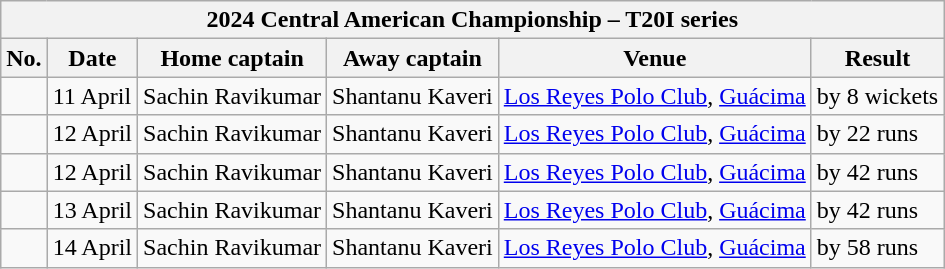<table class="wikitable">
<tr>
<th colspan="6">2024 Central American Championship – T20I series</th>
</tr>
<tr>
<th>No.</th>
<th>Date</th>
<th>Home captain</th>
<th>Away captain</th>
<th>Venue</th>
<th>Result</th>
</tr>
<tr>
<td></td>
<td>11 April</td>
<td>Sachin Ravikumar</td>
<td>Shantanu Kaveri</td>
<td><a href='#'>Los Reyes Polo Club</a>, <a href='#'>Guácima</a></td>
<td> by 8 wickets</td>
</tr>
<tr>
<td></td>
<td>12 April</td>
<td>Sachin Ravikumar</td>
<td>Shantanu Kaveri</td>
<td><a href='#'>Los Reyes Polo Club</a>, <a href='#'>Guácima</a></td>
<td> by 22 runs</td>
</tr>
<tr>
<td></td>
<td>12 April</td>
<td>Sachin Ravikumar</td>
<td>Shantanu Kaveri</td>
<td><a href='#'>Los Reyes Polo Club</a>, <a href='#'>Guácima</a></td>
<td> by 42 runs</td>
</tr>
<tr>
<td></td>
<td>13 April</td>
<td>Sachin Ravikumar</td>
<td>Shantanu Kaveri</td>
<td><a href='#'>Los Reyes Polo Club</a>, <a href='#'>Guácima</a></td>
<td> by 42 runs</td>
</tr>
<tr>
<td></td>
<td>14 April</td>
<td>Sachin Ravikumar</td>
<td>Shantanu Kaveri</td>
<td><a href='#'>Los Reyes Polo Club</a>, <a href='#'>Guácima</a></td>
<td> by 58 runs</td>
</tr>
</table>
